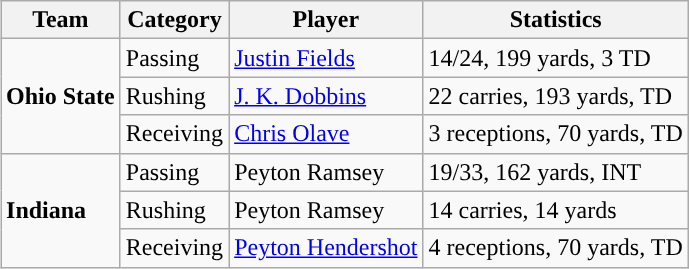<table class="wikitable" style="float: right;">
<tr>
<th>Team</th>
<th>Category</th>
<th>Player</th>
<th>Statistics</th>
</tr>
<tr>
<td rowspan=3><strong>Ohio State</strong></td>
<td>Passing</td>
<td><a href='#'>Justin Fields</a></td>
<td>14/24, 199 yards, 3 TD</td>
</tr>
<tr>
<td>Rushing</td>
<td><a href='#'>J. K. Dobbins</a></td>
<td>22 carries, 193 yards, TD</td>
</tr>
<tr>
<td>Receiving</td>
<td><a href='#'>Chris Olave</a></td>
<td>3 receptions, 70 yards, TD</td>
</tr>
<tr>
<td rowspan=3><strong>Indiana</strong></td>
<td>Passing</td>
<td>Peyton Ramsey</td>
<td>19/33, 162 yards, INT</td>
</tr>
<tr>
<td>Rushing</td>
<td>Peyton Ramsey</td>
<td>14 carries, 14 yards</td>
</tr>
<tr>
<td>Receiving</td>
<td><a href='#'>Peyton Hendershot</a></td>
<td>4 receptions, 70 yards, TD</td>
</tr>
</table>
